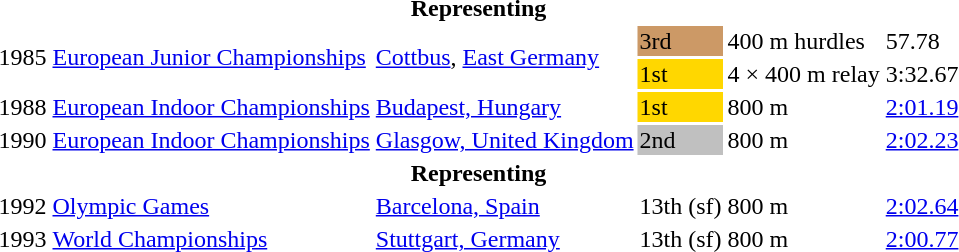<table>
<tr>
<th colspan="6">Representing </th>
</tr>
<tr>
<td rowspan=2>1985</td>
<td rowspan=2><a href='#'>European Junior Championships</a></td>
<td rowspan=2><a href='#'>Cottbus</a>, <a href='#'>East Germany</a></td>
<td bgcolor=cc9966>3rd</td>
<td>400 m hurdles</td>
<td>57.78</td>
</tr>
<tr>
<td bgcolor=gold>1st</td>
<td>4 × 400 m relay</td>
<td>3:32.67</td>
</tr>
<tr>
<td>1988</td>
<td><a href='#'>European Indoor Championships</a></td>
<td><a href='#'>Budapest, Hungary</a></td>
<td bgcolor=gold>1st</td>
<td>800 m</td>
<td><a href='#'>2:01.19</a></td>
</tr>
<tr>
<td>1990</td>
<td><a href='#'>European Indoor Championships</a></td>
<td><a href='#'>Glasgow, United Kingdom</a></td>
<td bgcolor=silver>2nd</td>
<td>800 m</td>
<td><a href='#'>2:02.23</a></td>
</tr>
<tr>
<th colspan="6">Representing </th>
</tr>
<tr>
<td>1992</td>
<td><a href='#'>Olympic Games</a></td>
<td><a href='#'>Barcelona, Spain</a></td>
<td>13th (sf)</td>
<td>800 m</td>
<td><a href='#'>2:02.64</a></td>
</tr>
<tr>
<td>1993</td>
<td><a href='#'>World Championships</a></td>
<td><a href='#'>Stuttgart, Germany</a></td>
<td>13th (sf)</td>
<td>800 m</td>
<td><a href='#'>2:00.77</a></td>
</tr>
</table>
